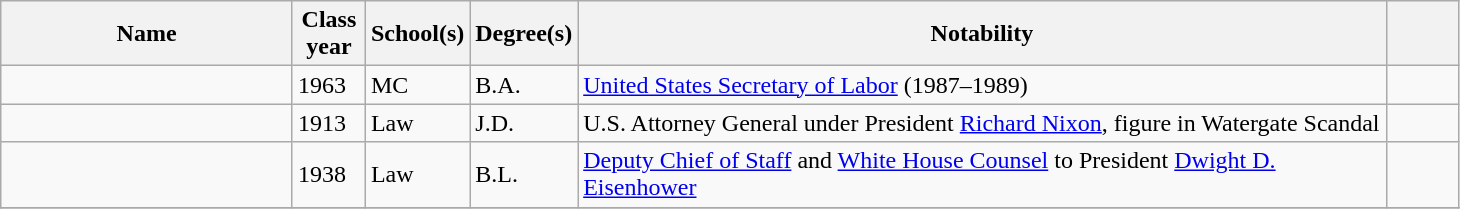<table class="wikitable sortable" style="width:77%">
<tr>
<th style="width:20%;">Name</th>
<th style="width:5%;">Class year</th>
<th style="width:5%;">School(s)</th>
<th style="width:5%;">Degree(s)</th>
<th style="width:*;" class="unsortable">Notability</th>
<th style="width:5%;" class="unsortable"></th>
</tr>
<tr>
<td></td>
<td>1963</td>
<td>MC</td>
<td>B.A.</td>
<td><a href='#'>United States Secretary of Labor</a> (1987–1989)</td>
<td style="text-align:center"></td>
</tr>
<tr>
<td></td>
<td>1913</td>
<td>Law</td>
<td>J.D.</td>
<td>U.S. Attorney General under President <a href='#'>Richard Nixon</a>, figure in Watergate Scandal</td>
<td></td>
</tr>
<tr>
<td></td>
<td>1938</td>
<td>Law</td>
<td>B.L.</td>
<td><a href='#'>Deputy Chief of Staff</a> and <a href='#'>White House Counsel</a> to President <a href='#'>Dwight D. Eisenhower</a></td>
<td></td>
</tr>
<tr>
</tr>
</table>
